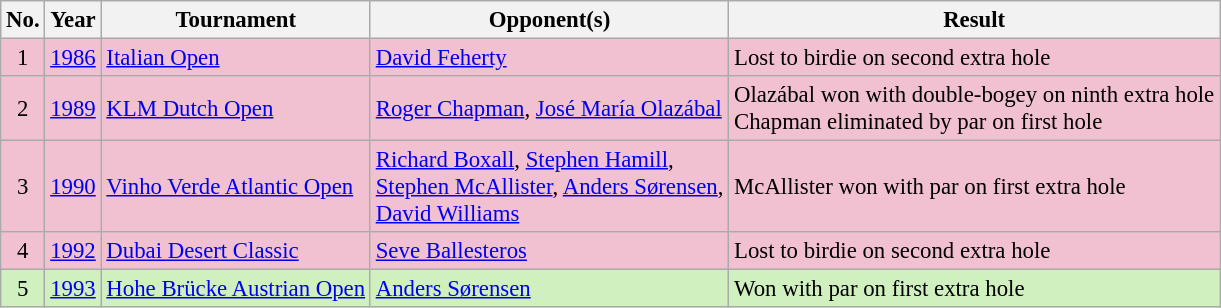<table class="wikitable" style="font-size:95%;">
<tr>
<th>No.</th>
<th>Year</th>
<th>Tournament</th>
<th>Opponent(s)</th>
<th>Result</th>
</tr>
<tr style="background:#F2C1D1;">
<td align=center>1</td>
<td><a href='#'>1986</a></td>
<td><a href='#'>Italian Open</a></td>
<td> <a href='#'>David Feherty</a></td>
<td>Lost to birdie on second extra hole</td>
</tr>
<tr style="background:#F2C1D1;">
<td align=center>2</td>
<td><a href='#'>1989</a></td>
<td><a href='#'>KLM Dutch Open</a></td>
<td> <a href='#'>Roger Chapman</a>,  <a href='#'>José María Olazábal</a></td>
<td>Olazábal won with double-bogey on ninth extra hole<br>Chapman eliminated by par on first hole</td>
</tr>
<tr style="background:#F2C1D1;">
<td align=center>3</td>
<td><a href='#'>1990</a></td>
<td><a href='#'>Vinho Verde Atlantic Open</a></td>
<td> <a href='#'>Richard Boxall</a>,  <a href='#'>Stephen Hamill</a>,<br> <a href='#'>Stephen McAllister</a>,  <a href='#'>Anders Sørensen</a>,<br> <a href='#'>David Williams</a></td>
<td>McAllister won with par on first extra hole</td>
</tr>
<tr style="background:#F2C1D1;">
<td align=center>4</td>
<td><a href='#'>1992</a></td>
<td><a href='#'>Dubai Desert Classic</a></td>
<td> <a href='#'>Seve Ballesteros</a></td>
<td>Lost to birdie on second extra hole</td>
</tr>
<tr style="background:#D0F0C0;">
<td align=center>5</td>
<td><a href='#'>1993</a></td>
<td><a href='#'>Hohe Brücke Austrian Open</a></td>
<td> <a href='#'>Anders Sørensen</a></td>
<td>Won with par on first extra hole</td>
</tr>
</table>
